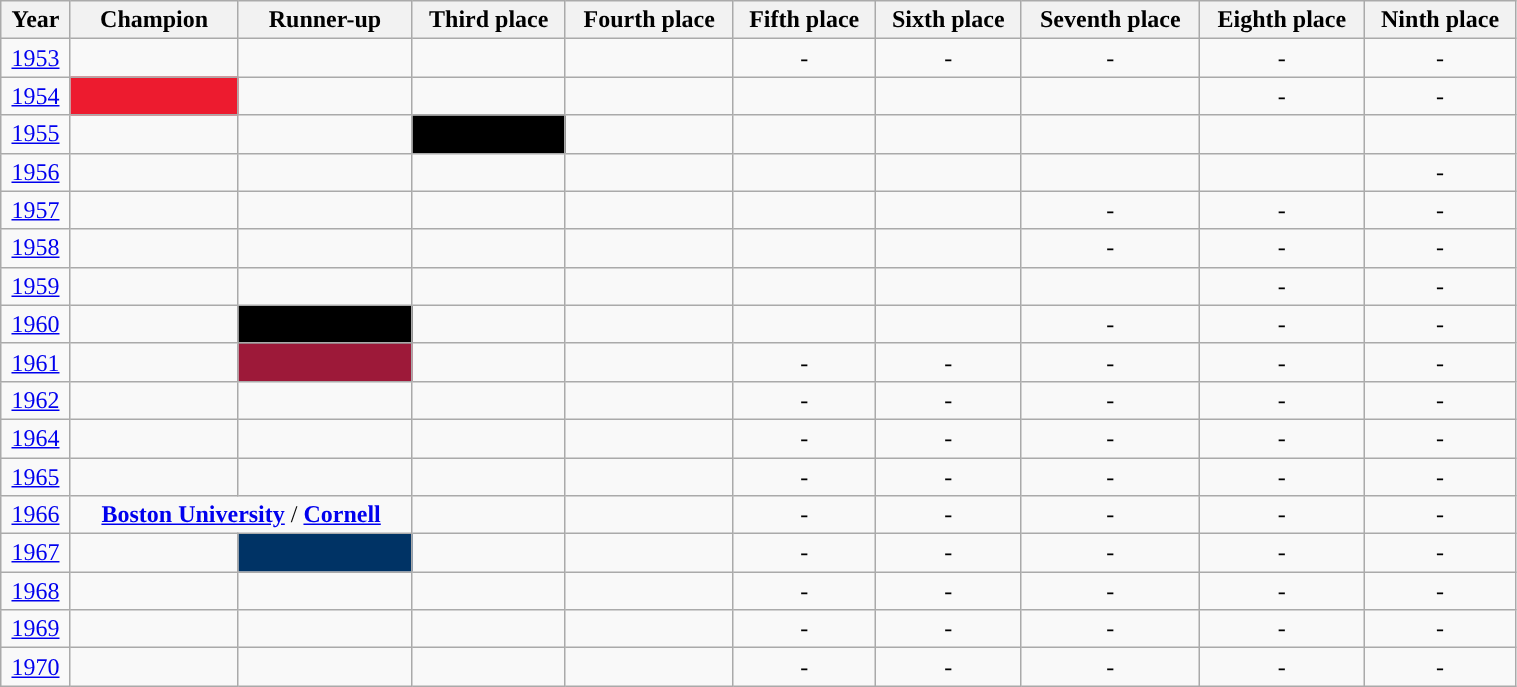<table class="wikitable sortable" width=80%>
<tr align="center">
<th>Year</th>
<th>Champion</th>
<th>Runner-up</th>
<th>Third place</th>
<th>Fourth place</th>
<th>Fifth place</th>
<th>Sixth place</th>
<th>Seventh place</th>
<th>Eighth place</th>
<th>Ninth place</th>
</tr>
<tr align="center">
<td><a href='#'>1953</a></td>
<td><strong><a href='#'></a></strong></td>
<td><a href='#'></a></td>
<td><a href='#'></a></td>
<td><a href='#'></a></td>
<td>-</td>
<td>-</td>
<td>-</td>
<td>-</td>
<td>-</td>
</tr>
<tr align="center">
<td><a href='#'>1954</a></td>
<td style="color:white; background:#ed1b2f; "><strong><a href='#'></a></strong></td>
<td><a href='#'></a></td>
<td><a href='#'></a></td>
<td><a href='#'></a></td>
<td><a href='#'></a></td>
<td><a href='#'></a></td>
<td><a href='#'></a></td>
<td>-</td>
<td>-</td>
</tr>
<tr align="center">
<td><a href='#'>1955</a></td>
<td><strong><a href='#'></a></strong></td>
<td><a href='#'></a></td>
<td style="color:white; background:#000000; "><a href='#'></a></td>
<td><a href='#'></a></td>
<td><a href='#'></a></td>
<td><a href='#'></a></td>
<td><a href='#'></a></td>
<td><a href='#'></a></td>
<td><a href='#'></a></td>
</tr>
<tr align="center">
<td><a href='#'>1956</a></td>
<td><strong><a href='#'></a></strong></td>
<td><a href='#'></a></td>
<td><a href='#'></a></td>
<td><a href='#'></a></td>
<td><a href='#'></a></td>
<td><a href='#'></a></td>
<td><a href='#'></a></td>
<td><a href='#'></a></td>
<td>-</td>
</tr>
<tr align="center">
<td><a href='#'>1957</a></td>
<td><strong><a href='#'></a></strong></td>
<td><a href='#'></a></td>
<td><a href='#'></a></td>
<td><a href='#'></a></td>
<td><a href='#'></a></td>
<td><a href='#'></a></td>
<td>-</td>
<td>-</td>
<td>-</td>
</tr>
<tr align="center">
<td><a href='#'>1958</a></td>
<td><strong><a href='#'></a></strong></td>
<td><a href='#'></a></td>
<td><a href='#'></a></td>
<td><a href='#'></a></td>
<td><a href='#'></a></td>
<td><a href='#'></a></td>
<td>-</td>
<td>-</td>
<td>-</td>
</tr>
<tr align="center">
<td><a href='#'>1959</a></td>
<td><strong><a href='#'></a></strong></td>
<td><a href='#'></a></td>
<td><a href='#'></a></td>
<td><a href='#'></a></td>
<td><a href='#'></a></td>
<td><a href='#'></a></td>
<td><a href='#'></a></td>
<td>-</td>
<td>-</td>
</tr>
<tr align="center">
<td><a href='#'>1960</a></td>
<td><strong><a href='#'></a></strong></td>
<td style="color:white; background:#000000; "><a href='#'></a></td>
<td><a href='#'></a></td>
<td><a href='#'></a></td>
<td><a href='#'></a></td>
<td><a href='#'></a></td>
<td>-</td>
<td>-</td>
<td>-</td>
</tr>
<tr align="center">
<td><a href='#'>1961</a></td>
<td><strong><a href='#'></a></strong></td>
<td style="color:white; background:#9d1939; "><a href='#'></a></td>
<td><a href='#'></a></td>
<td><a href='#'></a></td>
<td>-</td>
<td>-</td>
<td>-</td>
<td>-</td>
<td>-</td>
</tr>
<tr align="center">
<td><a href='#'>1962</a></td>
<td><strong><a href='#'></a></strong></td>
<td><a href='#'></a></td>
<td><a href='#'></a></td>
<td><a href='#'></a></td>
<td>-</td>
<td>-</td>
<td>-</td>
<td>-</td>
<td>-</td>
</tr>
<tr align="center">
<td><a href='#'>1964</a></td>
<td><strong><a href='#'></a></strong></td>
<td><a href='#'></a></td>
<td><a href='#'></a></td>
<td><a href='#'></a></td>
<td>-</td>
<td>-</td>
<td>-</td>
<td>-</td>
<td>-</td>
</tr>
<tr align="center">
<td><a href='#'>1965</a></td>
<td><strong><a href='#'></a></strong></td>
<td><a href='#'></a></td>
<td><a href='#'></a></td>
<td><a href='#'></a></td>
<td>-</td>
<td>-</td>
<td>-</td>
<td>-</td>
<td>-</td>
</tr>
<tr align="center">
<td><a href='#'>1966</a></td>
<td colspan=2><strong><a href='#'>Boston University</a></strong> / <strong><a href='#'>Cornell</a></strong></td>
<td><a href='#'></a></td>
<td><a href='#'></a></td>
<td>-</td>
<td>-</td>
<td>-</td>
<td>-</td>
<td>-</td>
</tr>
<tr align="center">
<td><a href='#'>1967</a></td>
<td><strong><a href='#'></a></strong></td>
<td style="color:white; background:#003365"><a href='#'></a></td>
<td><a href='#'></a></td>
<td><a href='#'></a></td>
<td>-</td>
<td>-</td>
<td>-</td>
<td>-</td>
<td>-</td>
</tr>
<tr align="center">
<td><a href='#'>1968</a></td>
<td><strong><a href='#'></a></strong></td>
<td><a href='#'></a></td>
<td><a href='#'></a></td>
<td><a href='#'></a></td>
<td>-</td>
<td>-</td>
<td>-</td>
<td>-</td>
<td>-</td>
</tr>
<tr align="center">
<td><a href='#'>1969</a></td>
<td><strong><a href='#'></a></strong></td>
<td><a href='#'></a></td>
<td><a href='#'></a></td>
<td><a href='#'></a></td>
<td>-</td>
<td>-</td>
<td>-</td>
<td>-</td>
<td>-</td>
</tr>
<tr align="center">
<td><a href='#'>1970</a></td>
<td><strong><a href='#'></a></strong></td>
<td><a href='#'></a></td>
<td><a href='#'></a></td>
<td><a href='#'></a></td>
<td>-</td>
<td>-</td>
<td>-</td>
<td>-</td>
<td>-</td>
</tr>
</table>
